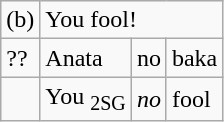<table class="wikitable">
<tr>
<td>(b)</td>
<td colspan="3">You fool!</td>
</tr>
<tr>
<td>??</td>
<td>Anata</td>
<td>no</td>
<td>baka</td>
</tr>
<tr>
<td></td>
<td>You <sub>2SG</sub></td>
<td><em>no</em></td>
<td>fool</td>
</tr>
</table>
